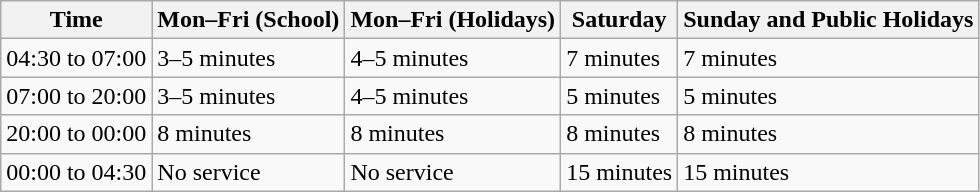<table class="wikitable">
<tr>
<th>Time</th>
<th>Mon–Fri (School)</th>
<th>Mon–Fri (Holidays)</th>
<th>Saturday</th>
<th>Sunday and Public Holidays</th>
</tr>
<tr>
<td>04:30 to 07:00</td>
<td>3–5 minutes</td>
<td>4–5 minutes</td>
<td>7 minutes</td>
<td>7 minutes</td>
</tr>
<tr>
<td>07:00 to 20:00</td>
<td>3–5 minutes</td>
<td>4–5 minutes</td>
<td>5 minutes</td>
<td>5 minutes</td>
</tr>
<tr>
<td>20:00 to 00:00</td>
<td>8 minutes</td>
<td>8 minutes</td>
<td>8 minutes</td>
<td>8 minutes</td>
</tr>
<tr>
<td>00:00 to 04:30</td>
<td>No service</td>
<td>No service</td>
<td>15 minutes</td>
<td>15 minutes</td>
</tr>
</table>
